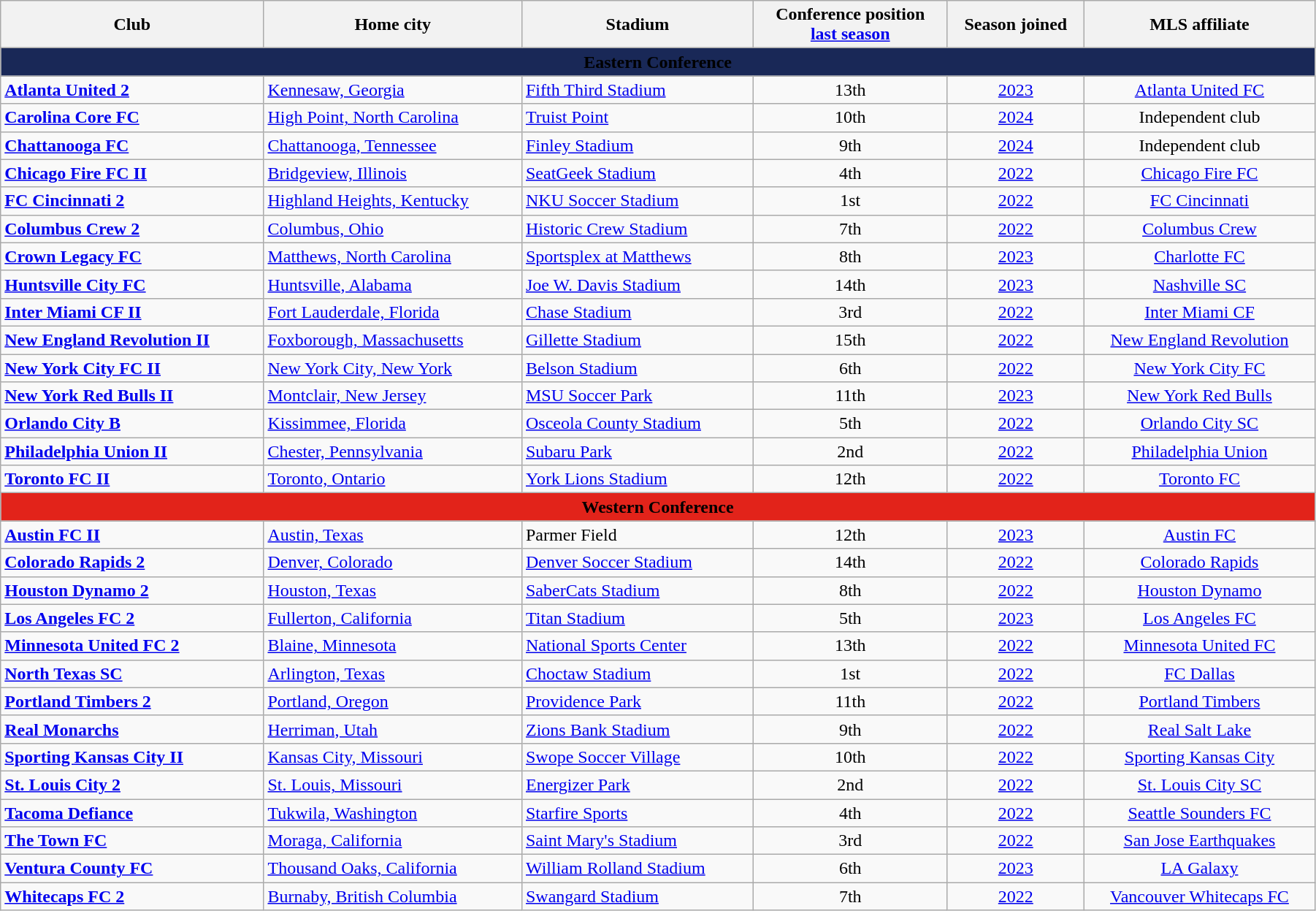<table class="wikitable sortable"  width=95% style="font-size:100%">
<tr>
<th>Club</th>
<th>Home city</th>
<th>Stadium</th>
<th>Conference position<br><a href='#'>last season</a></th>
<th>Season joined</th>
<th>MLS affiliate</th>
</tr>
<tr>
<th style="background:#192857;" colspan="6"><span>Eastern Conference</span></th>
</tr>
<tr>
<td style="text-align:left;"><strong><a href='#'>Atlanta United 2</a></strong></td>
<td><a href='#'>Kennesaw, Georgia</a></td>
<td><a href='#'>Fifth Third Stadium</a></td>
<td align=center>13th</td>
<td align=center><a href='#'>2023</a></td>
<td align=center><a href='#'>Atlanta United FC</a></td>
</tr>
<tr>
<td style="text-align:left;"><strong><a href='#'>Carolina Core FC</a></strong></td>
<td><a href='#'>High Point, North Carolina</a></td>
<td><a href='#'>Truist Point</a></td>
<td align=center>10th</td>
<td align=center><a href='#'>2024</a></td>
<td align=center>Independent club</td>
</tr>
<tr>
<td style="text-align:left;"><strong><a href='#'>Chattanooga FC</a></strong></td>
<td><a href='#'>Chattanooga, Tennessee</a></td>
<td><a href='#'>Finley Stadium</a></td>
<td align=center>9th</td>
<td align=center><a href='#'>2024</a></td>
<td align=center>Independent club</td>
</tr>
<tr>
<td style="text-align:left;"><strong><a href='#'>Chicago Fire FC II</a></strong></td>
<td><a href='#'>Bridgeview, Illinois</a></td>
<td><a href='#'>SeatGeek Stadium</a></td>
<td align=center>4th</td>
<td align=center><a href='#'>2022</a></td>
<td align=center><a href='#'>Chicago Fire FC</a></td>
</tr>
<tr>
<td style="text-align:left;"><strong><a href='#'>FC Cincinnati 2</a></strong></td>
<td><a href='#'>Highland Heights, Kentucky</a></td>
<td><a href='#'>NKU Soccer Stadium</a></td>
<td align=center>1st</td>
<td align=center><a href='#'>2022</a></td>
<td align=center><a href='#'>FC Cincinnati</a></td>
</tr>
<tr>
<td style="text-align:left;"><strong><a href='#'>Columbus Crew 2</a></strong></td>
<td><a href='#'>Columbus, Ohio</a></td>
<td><a href='#'>Historic Crew Stadium</a></td>
<td align=center>7th</td>
<td align=center><a href='#'>2022</a></td>
<td align=center><a href='#'>Columbus Crew</a></td>
</tr>
<tr>
<td style="text-align:left;"><strong><a href='#'>Crown Legacy FC</a></strong></td>
<td><a href='#'>Matthews, North Carolina</a></td>
<td><a href='#'>Sportsplex at Matthews</a></td>
<td align=center>8th</td>
<td align=center><a href='#'>2023</a></td>
<td align=center><a href='#'>Charlotte FC</a></td>
</tr>
<tr>
<td style="text-align:left;"><strong><a href='#'>Huntsville City FC</a></strong></td>
<td><a href='#'>Huntsville, Alabama</a></td>
<td><a href='#'>Joe W. Davis Stadium</a></td>
<td align=center>14th</td>
<td align=center><a href='#'>2023</a></td>
<td align=center><a href='#'>Nashville SC</a></td>
</tr>
<tr>
<td style="text-align:left;"><strong><a href='#'>Inter Miami CF II</a></strong></td>
<td><a href='#'>Fort Lauderdale, Florida</a></td>
<td><a href='#'>Chase Stadium</a></td>
<td align=center>3rd</td>
<td align=center><a href='#'>2022</a></td>
<td align=center><a href='#'>Inter Miami CF</a></td>
</tr>
<tr>
<td style="text-align:left;"><strong><a href='#'>New England Revolution II</a></strong></td>
<td><a href='#'>Foxborough, Massachusetts</a></td>
<td><a href='#'>Gillette Stadium</a></td>
<td align=center>15th</td>
<td align=center><a href='#'>2022</a></td>
<td align=center><a href='#'>New England Revolution</a></td>
</tr>
<tr>
<td style="text-align:left;"><strong><a href='#'>New York City FC II</a></strong></td>
<td><a href='#'>New York City, New York</a></td>
<td><a href='#'>Belson Stadium</a></td>
<td align=center>6th</td>
<td align=center><a href='#'>2022</a></td>
<td align=center><a href='#'>New York City FC</a></td>
</tr>
<tr>
<td style="text-align:left;"><strong><a href='#'>New York Red Bulls II</a></strong></td>
<td><a href='#'>Montclair, New Jersey</a></td>
<td><a href='#'>MSU Soccer Park</a></td>
<td align=center>11th</td>
<td align=center><a href='#'>2023</a></td>
<td align=center><a href='#'>New York Red Bulls</a></td>
</tr>
<tr>
<td style="text-align:left;"><strong><a href='#'>Orlando City B</a></strong></td>
<td><a href='#'>Kissimmee, Florida</a></td>
<td><a href='#'>Osceola County Stadium</a></td>
<td align=center>5th</td>
<td align=center><a href='#'>2022</a></td>
<td align=center><a href='#'>Orlando City SC</a></td>
</tr>
<tr>
<td style="text-align:left;"><strong><a href='#'>Philadelphia Union II</a></strong></td>
<td><a href='#'>Chester, Pennsylvania</a></td>
<td><a href='#'>Subaru Park</a></td>
<td align=center>2nd</td>
<td align=center><a href='#'>2022</a></td>
<td align=center><a href='#'>Philadelphia Union</a></td>
</tr>
<tr>
<td style="text-align:left;"><strong><a href='#'>Toronto FC II</a></strong></td>
<td><a href='#'>Toronto, Ontario</a></td>
<td><a href='#'>York Lions Stadium</a></td>
<td align=center>12th</td>
<td align=center><a href='#'>2022</a></td>
<td align=center><a href='#'>Toronto FC</a></td>
</tr>
<tr>
<th style="background:#E2231A;" colspan="6"><span>Western Conference</span></th>
</tr>
<tr>
<td style="text-align:left;"><strong><a href='#'>Austin FC II</a></strong></td>
<td><a href='#'>Austin, Texas</a></td>
<td>Parmer Field</td>
<td align=center>12th</td>
<td align=center><a href='#'>2023</a></td>
<td align=center><a href='#'>Austin FC</a></td>
</tr>
<tr>
<td style="text-align:left;"><strong><a href='#'>Colorado Rapids 2</a></strong></td>
<td><a href='#'>Denver, Colorado</a></td>
<td><a href='#'>Denver Soccer Stadium</a></td>
<td align=center>14th</td>
<td align=center><a href='#'>2022</a></td>
<td align=center><a href='#'>Colorado Rapids</a></td>
</tr>
<tr>
<td style="text-align:left;"><strong><a href='#'>Houston Dynamo 2</a></strong></td>
<td><a href='#'>Houston, Texas</a></td>
<td><a href='#'>SaberCats Stadium</a></td>
<td align=center>8th</td>
<td align=center><a href='#'>2022</a></td>
<td align=center><a href='#'>Houston Dynamo</a></td>
</tr>
<tr>
<td style="text-align:left;"><strong><a href='#'>Los Angeles FC 2</a></strong></td>
<td><a href='#'>Fullerton, California</a></td>
<td><a href='#'>Titan Stadium</a></td>
<td align=center>5th</td>
<td align=center><a href='#'>2023</a></td>
<td align=center><a href='#'>Los Angeles FC</a></td>
</tr>
<tr>
<td style="text-align:left;"><strong><a href='#'>Minnesota United FC 2</a></strong></td>
<td><a href='#'>Blaine, Minnesota</a></td>
<td><a href='#'>National Sports Center</a></td>
<td align=center>13th</td>
<td align=center><a href='#'>2022</a></td>
<td align=center><a href='#'>Minnesota United FC</a></td>
</tr>
<tr>
<td style="text-align:left;"><strong><a href='#'>North Texas SC</a></strong></td>
<td><a href='#'>Arlington, Texas</a></td>
<td><a href='#'>Choctaw Stadium</a></td>
<td align=center>1st</td>
<td align=center><a href='#'>2022</a></td>
<td align=center><a href='#'>FC Dallas</a></td>
</tr>
<tr>
<td style="text-align:left;"><strong><a href='#'>Portland Timbers 2</a></strong></td>
<td><a href='#'>Portland, Oregon</a></td>
<td><a href='#'>Providence Park</a></td>
<td align=center>11th</td>
<td align=center><a href='#'>2022</a></td>
<td align=center><a href='#'>Portland Timbers</a></td>
</tr>
<tr>
<td style="text-align:left;"><strong><a href='#'>Real Monarchs</a></strong></td>
<td><a href='#'>Herriman, Utah</a></td>
<td><a href='#'>Zions Bank Stadium</a></td>
<td align=center>9th</td>
<td align=center><a href='#'>2022</a></td>
<td align=center><a href='#'>Real Salt Lake</a></td>
</tr>
<tr>
<td style="text-align:left;"><strong><a href='#'>Sporting Kansas City II</a></strong></td>
<td><a href='#'>Kansas City, Missouri</a></td>
<td><a href='#'>Swope Soccer Village</a></td>
<td align=center>10th</td>
<td align=center><a href='#'>2022</a></td>
<td align=center><a href='#'>Sporting Kansas City</a></td>
</tr>
<tr>
<td style="text-align:left;"><strong><a href='#'>St. Louis City 2</a></strong></td>
<td><a href='#'>St. Louis, Missouri</a></td>
<td><a href='#'>Energizer Park</a></td>
<td align=center>2nd</td>
<td align=center><a href='#'>2022</a></td>
<td align=center><a href='#'>St. Louis City SC</a></td>
</tr>
<tr>
<td style="text-align:left;"><strong><a href='#'>Tacoma Defiance</a></strong></td>
<td><a href='#'>Tukwila, Washington</a></td>
<td><a href='#'>Starfire Sports</a></td>
<td align=center>4th</td>
<td align=center><a href='#'>2022</a></td>
<td align=center><a href='#'>Seattle Sounders FC</a></td>
</tr>
<tr>
<td style="text-align:left;"><strong><a href='#'>The Town FC</a></strong></td>
<td><a href='#'>Moraga, California</a></td>
<td><a href='#'>Saint Mary's Stadium</a></td>
<td align=center>3rd</td>
<td align=center><a href='#'>2022</a></td>
<td align=center><a href='#'>San Jose Earthquakes</a></td>
</tr>
<tr>
<td style="text-align:left;"><strong><a href='#'>Ventura County FC</a></strong></td>
<td><a href='#'>Thousand Oaks, California</a></td>
<td><a href='#'>William Rolland Stadium</a></td>
<td align=center>6th</td>
<td align=center><a href='#'>2023</a></td>
<td align=center><a href='#'>LA Galaxy</a></td>
</tr>
<tr>
<td style="text-align:left;"><strong><a href='#'>Whitecaps FC 2</a></strong></td>
<td><a href='#'>Burnaby, British Columbia</a></td>
<td><a href='#'>Swangard Stadium</a></td>
<td align=center>7th</td>
<td align=center><a href='#'>2022</a></td>
<td align=center><a href='#'>Vancouver Whitecaps FC</a></td>
</tr>
</table>
